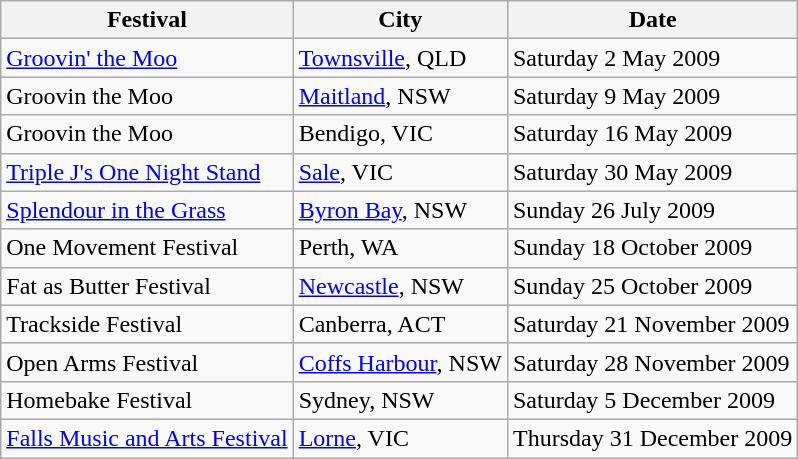<table class="wikitable">
<tr>
<th>Festival</th>
<th>City</th>
<th>Date</th>
</tr>
<tr>
<td><a href='#'>Groovin' the Moo</a></td>
<td><a href='#'>Townsville</a>, QLD</td>
<td>Saturday 2 May 2009</td>
</tr>
<tr>
<td>Groovin the Moo</td>
<td><a href='#'>Maitland</a>, NSW</td>
<td>Saturday 9 May 2009</td>
</tr>
<tr>
<td>Groovin the Moo</td>
<td>Bendigo, VIC</td>
<td>Saturday 16 May 2009</td>
</tr>
<tr>
<td><a href='#'>Triple J's One Night Stand</a></td>
<td><a href='#'>Sale</a>, VIC</td>
<td>Saturday 30 May 2009</td>
</tr>
<tr>
<td><a href='#'>Splendour in the Grass</a></td>
<td><a href='#'>Byron Bay</a>, NSW</td>
<td>Sunday 26 July 2009</td>
</tr>
<tr>
<td>One Movement Festival</td>
<td>Perth, WA</td>
<td>Sunday 18 October 2009</td>
</tr>
<tr>
<td>Fat as Butter Festival</td>
<td><a href='#'>Newcastle</a>, NSW</td>
<td>Sunday 25 October 2009</td>
</tr>
<tr>
<td>Trackside Festival</td>
<td>Canberra, ACT</td>
<td>Saturday 21 November 2009</td>
</tr>
<tr>
<td>Open Arms Festival</td>
<td><a href='#'>Coffs Harbour</a>, NSW</td>
<td>Saturday 28 November 2009</td>
</tr>
<tr>
<td>Homebake Festival</td>
<td>Sydney, NSW</td>
<td>Saturday 5 December 2009</td>
</tr>
<tr>
<td><a href='#'>Falls Music and Arts Festival</a></td>
<td><a href='#'>Lorne</a>, VIC</td>
<td>Thursday 31 December 2009</td>
</tr>
</table>
